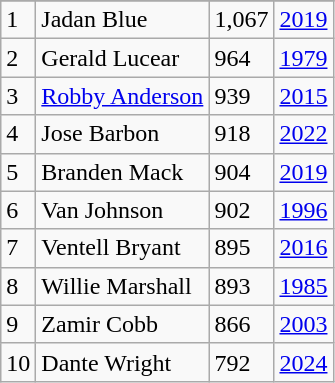<table class="wikitable">
<tr>
</tr>
<tr>
<td>1</td>
<td>Jadan Blue</td>
<td>1,067</td>
<td><a href='#'>2019</a></td>
</tr>
<tr>
<td>2</td>
<td>Gerald Lucear</td>
<td>964</td>
<td><a href='#'>1979</a></td>
</tr>
<tr>
<td>3</td>
<td><a href='#'>Robby Anderson</a></td>
<td>939</td>
<td><a href='#'>2015</a></td>
</tr>
<tr>
<td>4</td>
<td>Jose Barbon</td>
<td>918</td>
<td><a href='#'>2022</a></td>
</tr>
<tr>
<td>5</td>
<td>Branden Mack</td>
<td>904</td>
<td><a href='#'>2019</a></td>
</tr>
<tr>
<td>6</td>
<td>Van Johnson</td>
<td>902</td>
<td><a href='#'>1996</a></td>
</tr>
<tr>
<td>7</td>
<td>Ventell Bryant</td>
<td>895</td>
<td><a href='#'>2016</a></td>
</tr>
<tr>
<td>8</td>
<td>Willie Marshall</td>
<td>893</td>
<td><a href='#'>1985</a></td>
</tr>
<tr>
<td>9</td>
<td>Zamir Cobb</td>
<td>866</td>
<td><a href='#'>2003</a></td>
</tr>
<tr>
<td>10</td>
<td>Dante Wright</td>
<td>792</td>
<td><a href='#'>2024</a></td>
</tr>
</table>
